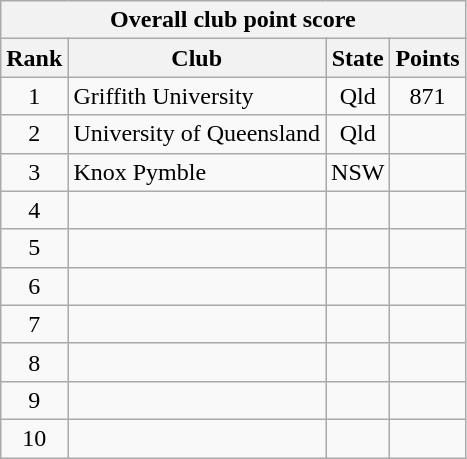<table class="wikitable" style="text-align:center">
<tr>
<th colspan=4>Overall club point score</th>
</tr>
<tr>
<th>Rank</th>
<th>Club</th>
<th>State</th>
<th>Points</th>
</tr>
<tr>
<td>1</td>
<td align=left>Griffith University</td>
<td>Qld</td>
<td>871</td>
</tr>
<tr>
<td>2</td>
<td align=left>University of Queensland</td>
<td>Qld</td>
<td></td>
</tr>
<tr>
<td>3</td>
<td align=left>Knox Pymble</td>
<td>NSW</td>
<td></td>
</tr>
<tr>
<td>4</td>
<td align=left></td>
<td></td>
<td></td>
</tr>
<tr>
<td>5</td>
<td align=left></td>
<td></td>
<td></td>
</tr>
<tr>
<td>6</td>
<td align=left></td>
<td></td>
<td></td>
</tr>
<tr>
<td>7</td>
<td align=left></td>
<td></td>
<td></td>
</tr>
<tr>
<td>8</td>
<td align=left></td>
<td></td>
<td></td>
</tr>
<tr>
<td>9</td>
<td align=left></td>
<td></td>
<td></td>
</tr>
<tr>
<td>10</td>
<td align=left></td>
<td></td>
<td></td>
</tr>
</table>
